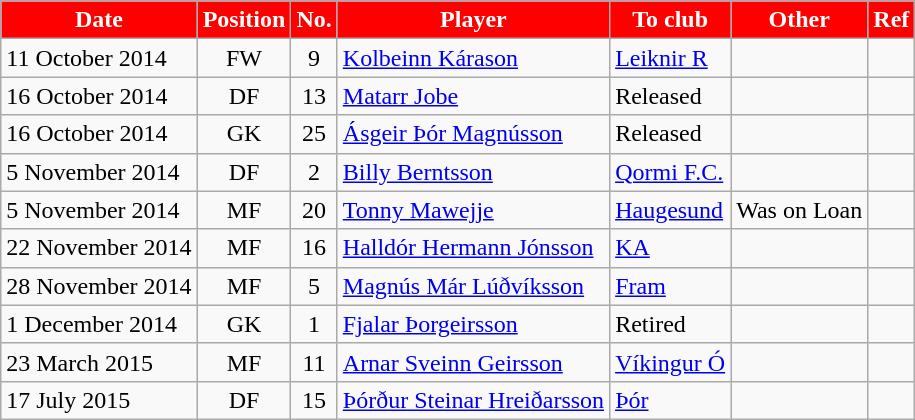<table class="wikitable sortable">
<tr>
<th style="background:#FF0000; color:white;"><strong>Date</strong></th>
<th style="background:#FF0000; color:white;"><strong>Position</strong></th>
<th style="background:#FF0000; color:white;"><strong>No.</strong></th>
<th style="background:#FF0000; color:white;"><strong>Player</strong></th>
<th style="background:#FF0000; color:white;"><strong>To club</strong></th>
<th style="background:#FF0000; color:white;"><strong>Other</strong></th>
<th style="background:#FF0000; color:white;"><strong>Ref</strong></th>
</tr>
<tr>
<td>11 October 2014</td>
<td style="text-align:center;">FW</td>
<td style="text-align:center;">9</td>
<td style="text-align:left;"> <a href='#'>Kolbeinn Kárason</a></td>
<td style="text-align:left;"> <a href='#'>Leiknir R</a></td>
<td></td>
<td></td>
</tr>
<tr>
<td>16 October 2014</td>
<td style="text-align:center;">DF</td>
<td style="text-align:center;">13</td>
<td style="text-align:left;"> <a href='#'>Matarr Jobe</a></td>
<td style="text-align:left;">Released</td>
<td></td>
<td></td>
</tr>
<tr>
<td>16 October 2014</td>
<td style="text-align:center;">GK</td>
<td style="text-align:center;">25</td>
<td style="text-align:left;"> <a href='#'>Ásgeir Þór Magnússon</a></td>
<td style="text-align:left;">Released</td>
<td></td>
<td></td>
</tr>
<tr>
<td>5 November 2014</td>
<td style="text-align:center;">DF</td>
<td style="text-align:center;">2</td>
<td style="text-align:left;"> <a href='#'>Billy Berntsson</a></td>
<td style="text-align:left;"> <a href='#'>Qormi F.C.</a></td>
<td></td>
<td></td>
</tr>
<tr>
<td>5 November 2014</td>
<td style="text-align:center;">MF</td>
<td style="text-align:center;">20</td>
<td style="text-align:left;"> <a href='#'>Tonny Mawejje</a></td>
<td style="text-align:left;"> <a href='#'>Haugesund</a></td>
<td>Was on Loan</td>
<td></td>
</tr>
<tr>
<td>22 November 2014</td>
<td style="text-align:center;">MF</td>
<td style="text-align:center;">16</td>
<td style="text-align:left;"> <a href='#'>Halldór Hermann Jónsson</a></td>
<td style="text-align:left;"> <a href='#'>KA</a></td>
<td></td>
<td></td>
</tr>
<tr>
<td>28 November 2014</td>
<td style="text-align:center;">MF</td>
<td style="text-align:center;">5</td>
<td style="text-align:left;"> <a href='#'>Magnús Már Lúðvíksson</a></td>
<td style="text-align:left;"> <a href='#'>Fram</a></td>
<td></td>
<td></td>
</tr>
<tr>
<td>1 December 2014</td>
<td style="text-align:center;">GK</td>
<td style="text-align:center;">1</td>
<td style="text-align:left;"> <a href='#'>Fjalar Þorgeirsson</a></td>
<td style="text-align:left;">Retired</td>
<td></td>
<td></td>
</tr>
<tr>
<td>23 March 2015</td>
<td style="text-align:center;">MF</td>
<td style="text-align:center;">11</td>
<td style="text-align:left;"> <a href='#'>Arnar Sveinn Geirsson</a></td>
<td style="text-align:left;"> <a href='#'>Víkingur Ó</a></td>
<td style="text-align:center;"></td>
<td></td>
</tr>
<tr>
<td>17 July 2015</td>
<td style="text-align:center;">DF</td>
<td style="text-align:center;">15</td>
<td style="text-align:left;"> <a href='#'>Þórður Steinar Hreiðarsson</a></td>
<td style="text-align:left;"> <a href='#'>Þór</a></td>
<td style="text-align:center;"></td>
<td></td>
</tr>
</table>
